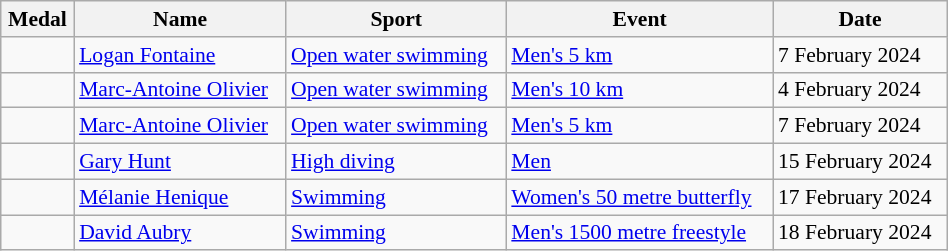<table class="wikitable sortable" style="font-size:90%; width:50%;">
<tr>
<th>Medal</th>
<th>Name</th>
<th>Sport</th>
<th>Event</th>
<th>Date</th>
</tr>
<tr>
<td></td>
<td><a href='#'>Logan Fontaine</a></td>
<td><a href='#'>Open water swimming</a></td>
<td><a href='#'>Men's 5 km</a></td>
<td>7 February 2024</td>
</tr>
<tr>
<td></td>
<td><a href='#'>Marc-Antoine Olivier</a></td>
<td><a href='#'>Open water swimming</a></td>
<td><a href='#'>Men's 10 km</a></td>
<td>4 February 2024</td>
</tr>
<tr>
<td></td>
<td><a href='#'>Marc-Antoine Olivier</a></td>
<td><a href='#'>Open water swimming</a></td>
<td><a href='#'>Men's 5 km</a></td>
<td>7 February 2024</td>
</tr>
<tr>
<td></td>
<td><a href='#'>Gary Hunt</a></td>
<td><a href='#'>High diving</a></td>
<td><a href='#'>Men</a></td>
<td>15 February 2024</td>
</tr>
<tr>
<td></td>
<td><a href='#'>Mélanie Henique</a></td>
<td><a href='#'>Swimming</a></td>
<td><a href='#'>Women's 50 metre butterfly</a></td>
<td>17 February 2024</td>
</tr>
<tr>
<td></td>
<td><a href='#'>David Aubry</a></td>
<td><a href='#'>Swimming</a></td>
<td><a href='#'>Men's 1500 metre freestyle</a></td>
<td>18 February 2024</td>
</tr>
</table>
